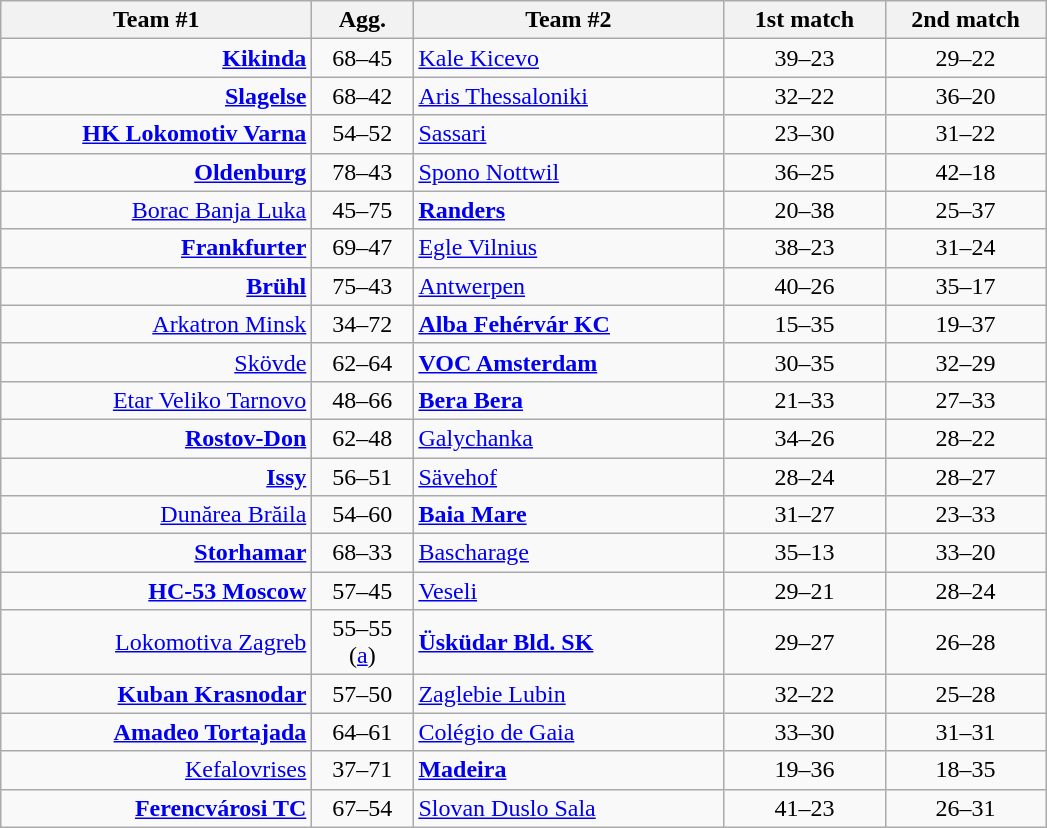<table class=wikitable style="text-align:center">
<tr>
<th width=200>Team #1</th>
<th width=60>Agg.</th>
<th width=200>Team #2</th>
<th width=100>1st match</th>
<th width=100>2nd match</th>
</tr>
<tr>
<td align=right><strong><a href='#'>Kikinda</a></strong> </td>
<td>68–45</td>
<td align=left> <a href='#'>Kale Kicevo</a></td>
<td align=center>39–23</td>
<td align=center>29–22</td>
</tr>
<tr>
<td align=right><strong><a href='#'>Slagelse</a></strong> </td>
<td>68–42</td>
<td align=left> <a href='#'>Aris Thessaloniki</a></td>
<td align=center>32–22</td>
<td align=center>36–20</td>
</tr>
<tr>
<td align=right><strong><a href='#'>HK Lokomotiv Varna</a></strong> </td>
<td>54–52</td>
<td align=left> <a href='#'>Sassari</a></td>
<td align=center>23–30</td>
<td align=center>31–22</td>
</tr>
<tr>
<td align=right><strong><a href='#'>Oldenburg</a></strong> </td>
<td>78–43</td>
<td align=left> <a href='#'>Spono Nottwil</a></td>
<td align=center>36–25</td>
<td align=center>42–18</td>
</tr>
<tr>
<td align=right><a href='#'>Borac Banja Luka</a> </td>
<td>45–75</td>
<td align=left> <strong><a href='#'>Randers</a></strong></td>
<td align=center>20–38</td>
<td align=center>25–37</td>
</tr>
<tr>
<td align=right><strong><a href='#'>Frankfurter</a></strong> </td>
<td>69–47</td>
<td align=left> <a href='#'>Egle Vilnius</a></td>
<td align=center>38–23</td>
<td align=center>31–24</td>
</tr>
<tr>
<td align=right><strong><a href='#'>Brühl</a></strong> </td>
<td>75–43</td>
<td align=left> <a href='#'>Antwerpen</a></td>
<td align=center>40–26</td>
<td align=center>35–17</td>
</tr>
<tr>
<td align=right><a href='#'>Arkatron Minsk</a> </td>
<td>34–72</td>
<td align=left> <strong><a href='#'>Alba Fehérvár KC</a></strong></td>
<td align=center>15–35</td>
<td align=center>19–37</td>
</tr>
<tr>
<td align=right><a href='#'>Skövde</a> </td>
<td>62–64</td>
<td align=left> <strong><a href='#'>VOC Amsterdam</a></strong></td>
<td align=center>30–35</td>
<td align=center>32–29</td>
</tr>
<tr>
<td align=right><a href='#'>Etar Veliko Tarnovo</a> </td>
<td>48–66</td>
<td align=left> <strong><a href='#'>Bera Bera</a></strong></td>
<td align=center>21–33</td>
<td align=center>27–33</td>
</tr>
<tr>
<td align=right><strong><a href='#'>Rostov-Don</a></strong> </td>
<td>62–48</td>
<td align=left> <a href='#'>Galychanka</a></td>
<td align=center>34–26</td>
<td align=center>28–22</td>
</tr>
<tr>
<td align=right><strong><a href='#'>Issy</a></strong> </td>
<td>56–51</td>
<td align=left> <a href='#'>Sävehof</a></td>
<td align=center>28–24</td>
<td align=center>28–27</td>
</tr>
<tr>
<td align=right><a href='#'>Dunărea Brăila</a> </td>
<td>54–60</td>
<td align=left> <strong><a href='#'>Baia Mare</a></strong></td>
<td align=center>31–27</td>
<td align=center>23–33</td>
</tr>
<tr>
<td align=right><strong><a href='#'>Storhamar</a></strong> </td>
<td>68–33</td>
<td align=left> <a href='#'>Bascharage</a></td>
<td align=center>35–13</td>
<td align=center>33–20</td>
</tr>
<tr>
<td align=right><strong><a href='#'>HC-53 Moscow</a></strong> </td>
<td>57–45</td>
<td align=left> <a href='#'>Veseli</a></td>
<td align=center>29–21</td>
<td align=center>28–24</td>
</tr>
<tr>
<td align=right><a href='#'>Lokomotiva Zagreb</a> </td>
<td>55–55 (<a href='#'>a</a>)</td>
<td align=left> <strong><a href='#'>Üsküdar Bld. SK</a></strong></td>
<td align=center>29–27</td>
<td align=center>26–28</td>
</tr>
<tr>
<td align=right><strong><a href='#'>Kuban Krasnodar</a></strong> </td>
<td>57–50</td>
<td align=left> <a href='#'>Zaglebie Lubin</a></td>
<td align=center>32–22</td>
<td align=center>25–28</td>
</tr>
<tr>
<td align=right><strong><a href='#'>Amadeo Tortajada</a></strong> </td>
<td>64–61</td>
<td align=left> <a href='#'>Colégio de Gaia</a></td>
<td align=center>33–30</td>
<td align=center>31–31</td>
</tr>
<tr>
<td align=right><a href='#'>Kefalovrises</a> </td>
<td>37–71</td>
<td align=left> <strong><a href='#'>Madeira</a></strong></td>
<td align=center>19–36</td>
<td align=center>18–35</td>
</tr>
<tr>
<td align=right><strong><a href='#'>Ferencvárosi TC</a></strong> </td>
<td>67–54</td>
<td align=left> <a href='#'>Slovan Duslo Sala</a></td>
<td align=center>41–23</td>
<td align=center>26–31</td>
</tr>
</table>
